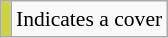<table class="wikitable" style="font-size:90%;">
<tr>
<td style="background:#ced343;"></td>
<td>Indicates a cover</td>
</tr>
</table>
